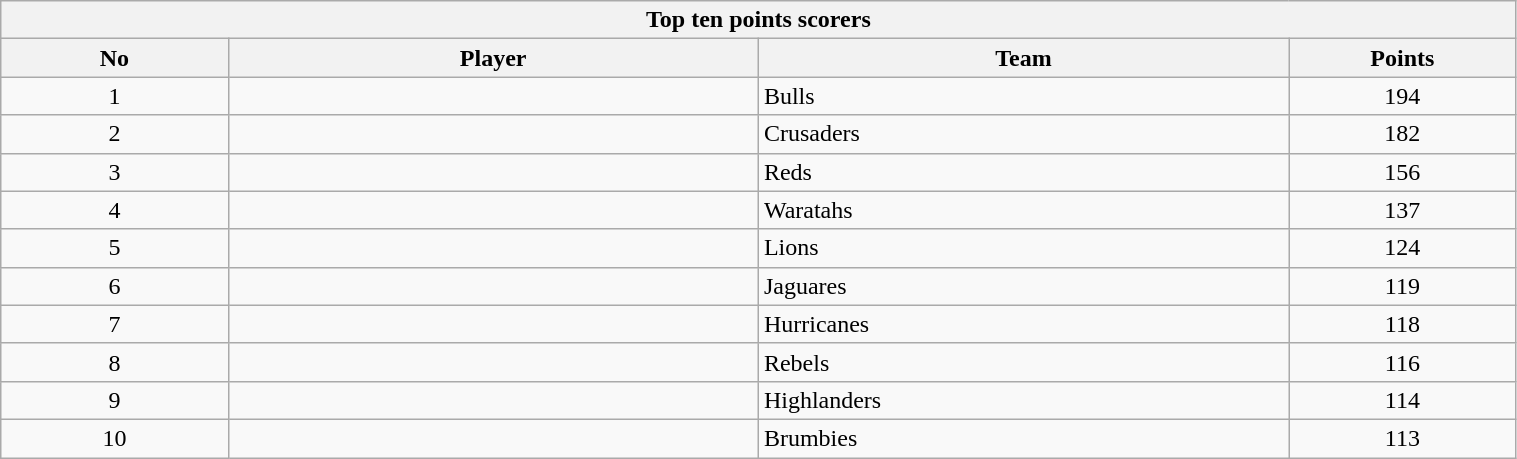<table class="wikitable collapsible sortable" style="text-align:left; font-size:100%; width:80%;">
<tr>
<th colspan="100%">Top ten points scorers</th>
</tr>
<tr>
<th style="width:15%;">No</th>
<th style="width:35%;">Player</th>
<th style="width:35%;">Team</th>
<th style="width:15%;">Points<br></th>
</tr>
<tr>
<td style="text-align:center;">1</td>
<td> </td>
<td>Bulls</td>
<td style="text-align:center;">194</td>
</tr>
<tr>
<td style="text-align:center;">2</td>
<td> </td>
<td>Crusaders</td>
<td style="text-align:center;">182</td>
</tr>
<tr>
<td style="text-align:center;">3</td>
<td> </td>
<td>Reds</td>
<td style="text-align:center;">156</td>
</tr>
<tr>
<td style="text-align:center;">4</td>
<td> </td>
<td>Waratahs</td>
<td style="text-align:center;">137</td>
</tr>
<tr>
<td style="text-align:center;">5</td>
<td> </td>
<td>Lions</td>
<td style="text-align:center;">124</td>
</tr>
<tr>
<td style="text-align:center;">6</td>
<td> </td>
<td>Jaguares</td>
<td style="text-align:center;">119</td>
</tr>
<tr>
<td style="text-align:center;">7</td>
<td> </td>
<td>Hurricanes</td>
<td style="text-align:center;">118</td>
</tr>
<tr>
<td style="text-align:center;">8</td>
<td> </td>
<td>Rebels</td>
<td style="text-align:center;">116</td>
</tr>
<tr>
<td style="text-align:center;">9</td>
<td> </td>
<td>Highlanders</td>
<td style="text-align:center;">114</td>
</tr>
<tr>
<td style="text-align:center;">10</td>
<td> </td>
<td>Brumbies</td>
<td style="text-align:center;">113</td>
</tr>
</table>
